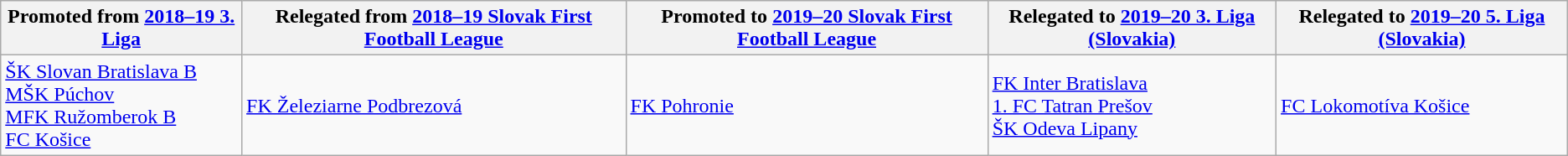<table class="wikitable">
<tr>
<th>Promoted from <a href='#'>2018–19 3. Liga</a></th>
<th>Relegated from <a href='#'>2018–19 Slovak First Football League</a></th>
<th>Promoted to <a href='#'>2019–20 Slovak First Football League</a></th>
<th>Relegated to <a href='#'>2019–20 3. Liga (Slovakia)</a></th>
<th>Relegated to <a href='#'>2019–20 5. Liga (Slovakia)</a></th>
</tr>
<tr>
<td><a href='#'>ŠK Slovan Bratislava B</a><br><a href='#'>MŠK Púchov</a><br><a href='#'>MFK Ružomberok B</a><br><a href='#'>FC Košice</a></td>
<td><a href='#'>FK Železiarne Podbrezová</a></td>
<td><a href='#'>FK Pohronie</a></td>
<td><a href='#'>FK Inter Bratislava</a><br><a href='#'>1. FC Tatran Prešov</a><br><a href='#'>ŠK Odeva Lipany</a></td>
<td><a href='#'>FC Lokomotíva Košice</a></td>
</tr>
</table>
